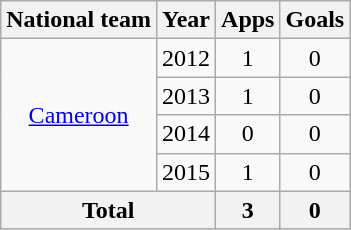<table class="wikitable" style="text-align:center">
<tr>
<th>National team</th>
<th>Year</th>
<th>Apps</th>
<th>Goals</th>
</tr>
<tr>
<td rowspan="4"><a href='#'>Cameroon</a></td>
<td>2012</td>
<td>1</td>
<td>0</td>
</tr>
<tr>
<td>2013</td>
<td>1</td>
<td>0</td>
</tr>
<tr>
<td>2014</td>
<td>0</td>
<td>0</td>
</tr>
<tr>
<td>2015</td>
<td>1</td>
<td>0</td>
</tr>
<tr>
<th colspan="2">Total</th>
<th>3</th>
<th>0</th>
</tr>
</table>
